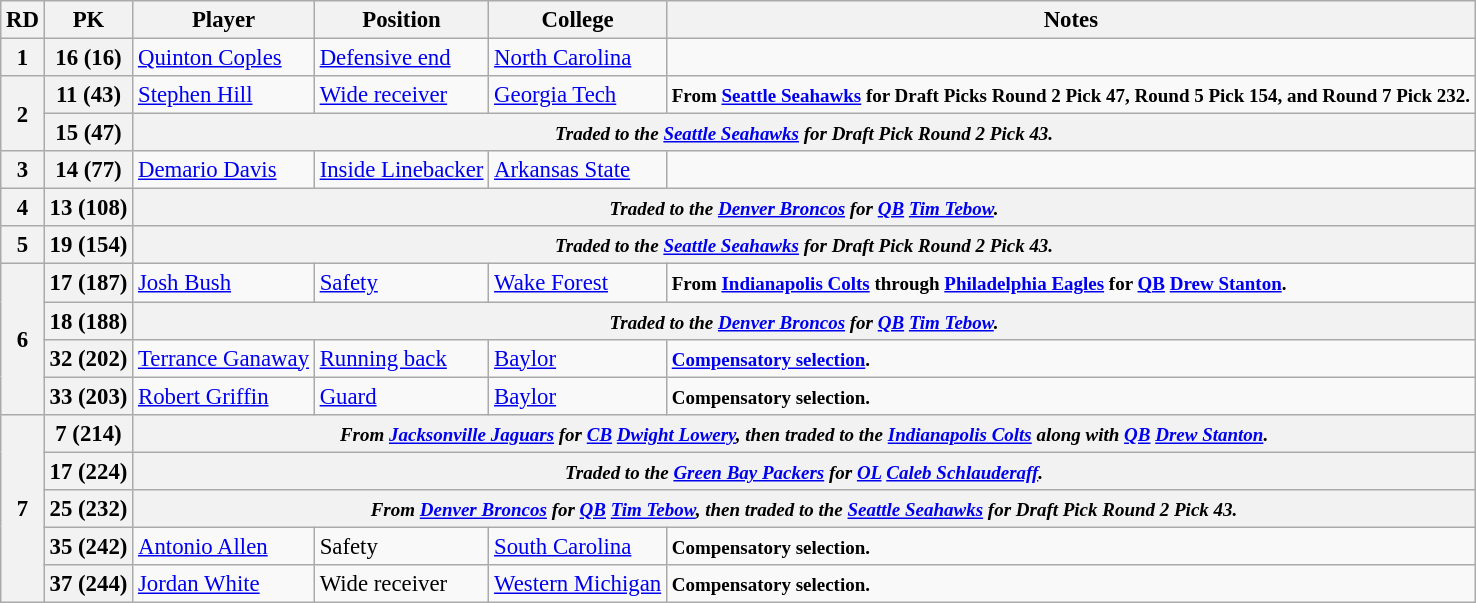<table class="wikitable" style="font-size: 95%;">
<tr>
<th>RD</th>
<th>PK</th>
<th>Player</th>
<th>Position</th>
<th>College</th>
<th>Notes</th>
</tr>
<tr>
<th>1</th>
<th>16 (16)</th>
<td><a href='#'>Quinton Coples</a></td>
<td><a href='#'>Defensive end</a></td>
<td><a href='#'>North Carolina</a></td>
<td></td>
</tr>
<tr>
<th rowspan=2>2</th>
<th>11 (43)</th>
<td><a href='#'>Stephen Hill</a></td>
<td><a href='#'>Wide receiver</a></td>
<td><a href='#'>Georgia Tech</a></td>
<td><small><strong>From <a href='#'>Seattle Seahawks</a> for Draft Picks Round 2 Pick 47, Round 5 Pick 154, and Round 7 Pick 232.</strong></small></td>
</tr>
<tr>
<th>15 (47)</th>
<th colspan=4><small><em>Traded to the <a href='#'>Seattle Seahawks</a> for Draft Pick Round 2 Pick 43.</em></small></th>
</tr>
<tr>
<th>3</th>
<th>14 (77)</th>
<td><a href='#'>Demario Davis</a></td>
<td><a href='#'>Inside Linebacker</a></td>
<td><a href='#'>Arkansas State</a></td>
<td></td>
</tr>
<tr>
<th>4</th>
<th>13 (108)</th>
<th colspan=4><small><em>Traded to the <a href='#'>Denver Broncos</a> for <a href='#'>QB</a> <a href='#'>Tim Tebow</a>.</em></small></th>
</tr>
<tr>
<th>5</th>
<th>19 (154)</th>
<th colspan=4><small><em>Traded to the <a href='#'>Seattle Seahawks</a> for Draft Pick Round 2 Pick 43.</em></small></th>
</tr>
<tr>
<th rowspan=4>6</th>
<th>17 (187)</th>
<td><a href='#'>Josh Bush</a></td>
<td><a href='#'>Safety</a></td>
<td><a href='#'>Wake Forest</a></td>
<td><small><strong>From <a href='#'>Indianapolis Colts</a> through <a href='#'>Philadelphia Eagles</a> for <a href='#'>QB</a> <a href='#'>Drew Stanton</a>.</strong></small></td>
</tr>
<tr>
<th>18 (188)</th>
<th colspan=4><small><em>Traded to the <a href='#'>Denver Broncos</a> for <a href='#'>QB</a> <a href='#'>Tim Tebow</a>.</em></small></th>
</tr>
<tr>
<th>32 (202)</th>
<td><a href='#'>Terrance Ganaway</a></td>
<td><a href='#'>Running back</a></td>
<td><a href='#'>Baylor</a></td>
<td><small><strong><a href='#'>Compensatory selection</a>.</strong></small></td>
</tr>
<tr>
<th>33 (203)</th>
<td><a href='#'>Robert Griffin</a></td>
<td><a href='#'>Guard</a></td>
<td><a href='#'>Baylor</a></td>
<td><small><strong>Compensatory selection.</strong></small></td>
</tr>
<tr>
<th rowspan=5>7</th>
<th>7 (214)</th>
<th colspan=4><small><em>From <a href='#'>Jacksonville Jaguars</a> for <a href='#'>CB</a> <a href='#'>Dwight Lowery</a>, then traded to the <a href='#'>Indianapolis Colts</a> along with <a href='#'>QB</a> <a href='#'>Drew Stanton</a>.</em></small></th>
</tr>
<tr>
<th>17 (224)</th>
<th colspan=4><small><em>Traded to the <a href='#'>Green Bay Packers</a> for <a href='#'>OL</a> <a href='#'>Caleb Schlauderaff</a>.</em></small></th>
</tr>
<tr>
<th>25 (232)</th>
<th colspan=4><small><em>From <a href='#'>Denver Broncos</a> for <a href='#'>QB</a> <a href='#'>Tim Tebow</a>, then traded to the <a href='#'>Seattle Seahawks</a> for Draft Pick Round 2 Pick 43.</em></small></th>
</tr>
<tr>
<th>35 (242)</th>
<td><a href='#'>Antonio Allen</a></td>
<td>Safety</td>
<td><a href='#'>South Carolina</a></td>
<td><small><strong>Compensatory selection.</strong></small></td>
</tr>
<tr>
<th>37 (244)</th>
<td><a href='#'>Jordan White</a></td>
<td>Wide receiver</td>
<td><a href='#'>Western Michigan</a></td>
<td><small><strong>Compensatory selection.</strong></small></td>
</tr>
</table>
